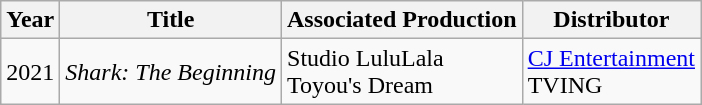<table class="wikitable">
<tr>
<th>Year</th>
<th>Title</th>
<th>Associated Production</th>
<th>Distributor</th>
</tr>
<tr>
<td>2021</td>
<td><em>Shark: The Beginning</em></td>
<td>Studio LuluLala<br>Toyou's Dream</td>
<td><a href='#'>CJ Entertainment</a><br>TVING</td>
</tr>
</table>
